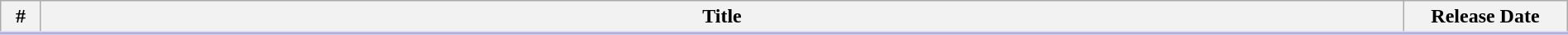<table class="wikitable" style="width:100%; margin:auto; background:#FFF;">
<tr style="border-bottom: 3px solid #CCF">
<th style="width:25px;">#</th>
<th>Title</th>
<th style="width:125px;">Release Date</th>
</tr>
<tr>
</tr>
</table>
